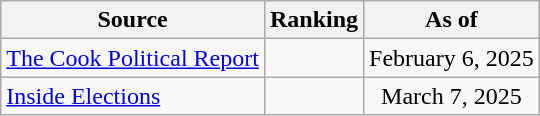<table class="wikitable" style="text-align:center">
<tr>
<th>Source</th>
<th>Ranking</th>
<th>As of</th>
</tr>
<tr>
<td align=left><a href='#'>The Cook Political Report</a></td>
<td></td>
<td>February 6, 2025</td>
</tr>
<tr>
<td align=left><a href='#'>Inside Elections</a></td>
<td></td>
<td>March 7, 2025</td>
</tr>
</table>
